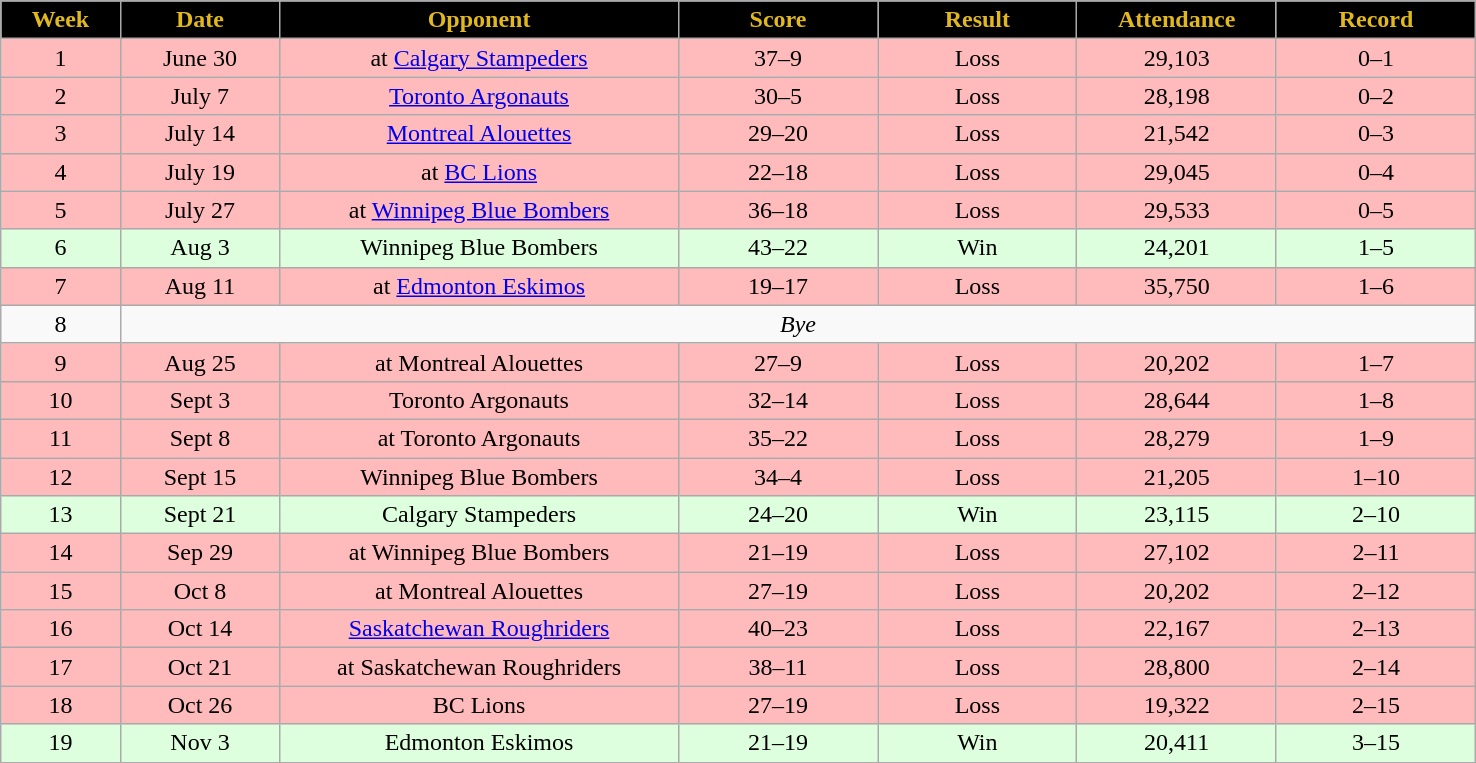<table class="wikitable sortable">
<tr>
<th style="background:black;color:#e1b81e;" width="6%">Week</th>
<th style="background:black;color:#e1b81e;" width="8%">Date</th>
<th style="background:black;color:#e1b81e;" width="20%">Opponent</th>
<th style="background:black;color:#e1b81e;" width="10%">Score</th>
<th style="background:black;color:#e1b81e;" width="10%">Result</th>
<th style="background:black;color:#e1b81e;" width="10%">Attendance</th>
<th style="background:black;color:#e1b81e;" width="10%">Record</th>
</tr>
<tr align="center" bgcolor="#ffbbbb">
<td>1</td>
<td>June 30</td>
<td>at <a href='#'>Calgary Stampeders</a></td>
<td>37–9</td>
<td>Loss</td>
<td>29,103</td>
<td>0–1</td>
</tr>
<tr align="center" bgcolor="#ffbbbb">
<td>2</td>
<td>July 7</td>
<td><a href='#'>Toronto Argonauts</a></td>
<td>30–5</td>
<td>Loss</td>
<td>28,198</td>
<td>0–2</td>
</tr>
<tr align="center" bgcolor="#ffbbbb">
<td>3</td>
<td>July 14</td>
<td><a href='#'>Montreal Alouettes</a></td>
<td>29–20</td>
<td>Loss</td>
<td>21,542</td>
<td>0–3</td>
</tr>
<tr align="center" bgcolor="#ffbbbb">
<td>4</td>
<td>July 19</td>
<td>at <a href='#'>BC Lions</a></td>
<td>22–18</td>
<td>Loss</td>
<td>29,045</td>
<td>0–4</td>
</tr>
<tr align="center" bgcolor="#ffbbbb">
<td>5</td>
<td>July 27</td>
<td>at <a href='#'>Winnipeg Blue Bombers</a></td>
<td>36–18</td>
<td>Loss</td>
<td>29,533</td>
<td>0–5</td>
</tr>
<tr align="center" bgcolor="ddffdd">
<td>6</td>
<td>Aug 3</td>
<td>Winnipeg Blue Bombers</td>
<td>43–22</td>
<td>Win</td>
<td>24,201</td>
<td>1–5</td>
</tr>
<tr align="center" bgcolor="ffbbbb">
<td>7</td>
<td>Aug 11</td>
<td>at <a href='#'>Edmonton Eskimos</a></td>
<td>19–17</td>
<td>Loss</td>
<td>35,750</td>
<td>1–6</td>
</tr>
<tr align="center">
<td>8</td>
<td colSpan=6 align="center"><em>Bye</em></td>
</tr>
<tr align="center" bgcolor="ffbbbb">
<td>9</td>
<td>Aug 25</td>
<td>at Montreal Alouettes</td>
<td>27–9</td>
<td>Loss</td>
<td>20,202</td>
<td>1–7</td>
</tr>
<tr align="center" bgcolor="ffbbbb">
<td>10</td>
<td>Sept 3</td>
<td>Toronto Argonauts</td>
<td>32–14</td>
<td>Loss</td>
<td>28,644</td>
<td>1–8</td>
</tr>
<tr align="center" bgcolor="ffbbbb">
<td>11</td>
<td>Sept 8</td>
<td>at Toronto Argonauts</td>
<td>35–22</td>
<td>Loss</td>
<td>28,279</td>
<td>1–9</td>
</tr>
<tr align="center" bgcolor="ffbbbb">
<td>12</td>
<td>Sept 15</td>
<td>Winnipeg Blue Bombers</td>
<td>34–4</td>
<td>Loss</td>
<td>21,205</td>
<td>1–10</td>
</tr>
<tr align="center" bgcolor="ddffdd">
<td>13</td>
<td>Sept 21</td>
<td>Calgary Stampeders</td>
<td>24–20</td>
<td>Win</td>
<td>23,115</td>
<td>2–10</td>
</tr>
<tr align="center" bgcolor="ffbbbb">
<td>14</td>
<td>Sep 29</td>
<td>at Winnipeg Blue Bombers</td>
<td>21–19</td>
<td>Loss</td>
<td>27,102</td>
<td>2–11</td>
</tr>
<tr align="center" bgcolor="ffbbbb">
<td>15</td>
<td>Oct 8</td>
<td>at Montreal Alouettes</td>
<td>27–19</td>
<td>Loss</td>
<td>20,202</td>
<td>2–12</td>
</tr>
<tr align="center" bgcolor="ffbbbb">
<td>16</td>
<td>Oct 14</td>
<td><a href='#'>Saskatchewan Roughriders</a></td>
<td>40–23</td>
<td>Loss</td>
<td>22,167</td>
<td>2–13</td>
</tr>
<tr align="center" bgcolor="ffbbbb">
<td>17</td>
<td>Oct 21</td>
<td>at Saskatchewan Roughriders</td>
<td>38–11</td>
<td>Loss</td>
<td>28,800</td>
<td>2–14</td>
</tr>
<tr align="center" bgcolor="ffbbbb">
<td>18</td>
<td>Oct 26</td>
<td>BC Lions</td>
<td>27–19</td>
<td>Loss</td>
<td>19,322</td>
<td>2–15</td>
</tr>
<tr align="center" bgcolor="ddffdd">
<td>19</td>
<td>Nov 3</td>
<td>Edmonton Eskimos</td>
<td>21–19</td>
<td>Win</td>
<td>20,411</td>
<td>3–15</td>
</tr>
<tr>
</tr>
</table>
